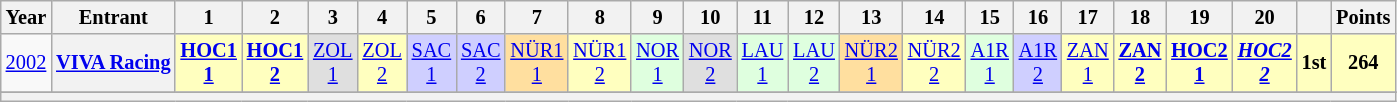<table class="wikitable" style="text-align:center; font-size:85%">
<tr>
<th scope="col">Year</th>
<th scope="col">Entrant</th>
<th scope="col">1</th>
<th scope="col">2</th>
<th scope="col">3</th>
<th scope="col">4</th>
<th scope="col">5</th>
<th scope="col">6</th>
<th scope="col">7</th>
<th scope="col">8</th>
<th scope="col">9</th>
<th scope="col">10</th>
<th scope="col">11</th>
<th scope="col">12</th>
<th scope="col">13</th>
<th scope="col">14</th>
<th scope="col">15</th>
<th scope="col">16</th>
<th scope="col">17</th>
<th scope="col">18</th>
<th scope="col">19</th>
<th scope="col">20</th>
<th scope="col"></th>
<th scope="col">Points</th>
</tr>
<tr>
<td><a href='#'>2002</a></td>
<th nowrap><a href='#'>VIVA Racing</a></th>
<td style="background:#ffffbf;"><strong><a href='#'>HOC1<br>1</a></strong><br></td>
<td style="background:#ffffbf;"><strong><a href='#'>HOC1<br>2</a></strong><br></td>
<td style="background:#DFDFDF;"><a href='#'>ZOL<br>1</a><br></td>
<td style="background:#ffffbf;"><a href='#'>ZOL<br>2</a><br></td>
<td style="background:#CFCFFF;"><a href='#'>SAC<br>1</a><br></td>
<td style="background:#CFCFFF;"><a href='#'>SAC<br>2</a><br></td>
<td style="background:#ffdf9f;"><a href='#'>NÜR1<br>1</a><br></td>
<td style="background:#ffffbf;"><a href='#'>NÜR1<br>2</a><br></td>
<td style="background:#DFFFDF;"><a href='#'>NOR<br>1</a><br></td>
<td style="background:#DFDFDF;"><a href='#'>NOR<br>2</a><br></td>
<td style="background:#DFFFDF;"><a href='#'>LAU<br>1</a><br></td>
<td style="background:#DFFFDF;"><a href='#'>LAU<br>2</a><br></td>
<td style="background:#ffdf9f;"><a href='#'>NÜR2<br>1</a><br></td>
<td style="background:#ffffbf;"><a href='#'>NÜR2<br>2</a><br></td>
<td style="background:#DFFFDF;"><a href='#'>A1R<br>1</a><br></td>
<td style="background:#CFCFFF;"><a href='#'>A1R<br>2</a><br></td>
<td style="background:#ffffbf;"><a href='#'>ZAN<br>1</a><br></td>
<td style="background:#ffffbf;"><strong><a href='#'>ZAN<br>2</a></strong><br></td>
<td style="background:#ffffbf;"><strong><a href='#'>HOC2<br>1</a></strong><br></td>
<td style="background:#ffffbf;"><strong><em><a href='#'>HOC2<br>2</a></em></strong><br></td>
<th style="background:#ffffbf;">1st</th>
<th style="background:#ffffbf;">264</th>
</tr>
<tr>
</tr>
<tr>
<th colspan="24"></th>
</tr>
</table>
